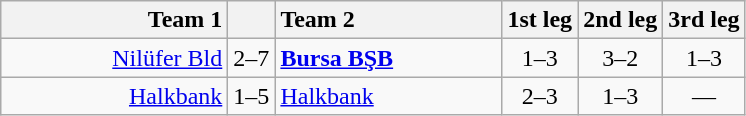<table class="wikitable" style="text-align: center;">
<tr>
<th style="text-align: right; width: 9em;" scope="col">Team 1</th>
<th scope="col"></th>
<th style="text-align: left; width: 9em;" scope="col">Team 2</th>
<th scope="col">1st leg</th>
<th scope="col">2nd leg</th>
<th scope="col">3rd leg</th>
</tr>
<tr>
<td style="text-align: right;"><a href='#'>Nilüfer Bld</a></td>
<td>2–7</td>
<td style="text-align: left;"><strong><a href='#'>Bursa BŞB</a></strong></td>
<td>1–3</td>
<td>3–2</td>
<td>1–3</td>
</tr>
<tr>
<td style="text-align: right;"><a href='#'>Halkbank</a></td>
<td>1–5</td>
<td style="text-align: left;"><a href='#'>Halkbank</a></td>
<td>2–3</td>
<td>1–3</td>
<td>—</td>
</tr>
</table>
